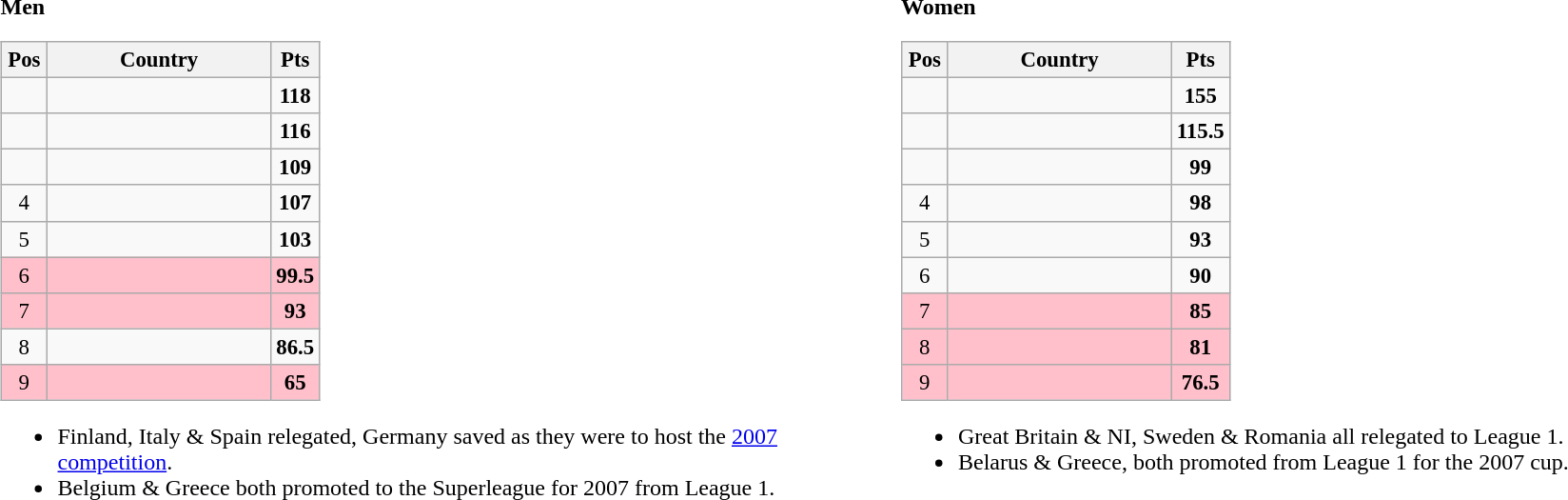<table>
<tr>
<td valign="top" width=33%><br><strong>Men</strong><table class="wikitable" style="text-align: center; font-size:95%">
<tr>
<th width="25">Pos</th>
<th width="150">Country</th>
<th width="25">Pts</th>
</tr>
<tr>
<td></td>
<td align="left"><strong></strong></td>
<td><strong>118</strong></td>
</tr>
<tr>
<td></td>
<td align="left"><strong></strong></td>
<td><strong>116</strong></td>
</tr>
<tr>
<td></td>
<td align="left"><strong></strong></td>
<td><strong>109</strong></td>
</tr>
<tr>
<td>4</td>
<td align="left"><strong></strong></td>
<td><strong>107</strong></td>
</tr>
<tr>
<td>5</td>
<td align="left"><strong></strong></td>
<td><strong>103</strong></td>
</tr>
<tr bgcolor="ffc0cb">
<td>6</td>
<td align="left"><strong></strong></td>
<td><strong>99.5</strong></td>
</tr>
<tr bgcolor="ffc0cb">
<td>7</td>
<td align="left"><strong></strong></td>
<td><strong>93</strong></td>
</tr>
<tr>
<td>8</td>
<td align="left"><strong></strong></td>
<td><strong>86.5</strong></td>
</tr>
<tr bgcolor="ffc0cb">
<td>9</td>
<td align="left"><strong></strong></td>
<td><strong>65</strong></td>
</tr>
</table>
<ul><li>Finland, Italy & Spain relegated, Germany saved as they were to host the <a href='#'>2007 competition</a>.</li><li>Belgium & Greece both promoted to the Superleague for 2007 from League 1.</li></ul></td>
<td valign="top" width=33%><br><strong>Women</strong><table class="wikitable" style="text-align: center; font-size:95%">
<tr>
<th width="25">Pos</th>
<th width="150">Country</th>
<th width="25">Pts</th>
</tr>
<tr>
<td></td>
<td align="left"><strong></strong></td>
<td><strong>155</strong></td>
</tr>
<tr>
<td></td>
<td align="left"><strong></strong></td>
<td><strong>115.5</strong></td>
</tr>
<tr>
<td></td>
<td align="left"><strong></strong></td>
<td><strong>99</strong></td>
</tr>
<tr>
<td>4</td>
<td align="left"><strong></strong></td>
<td><strong>98</strong></td>
</tr>
<tr>
<td>5</td>
<td align="left"><strong></strong></td>
<td><strong>93</strong></td>
</tr>
<tr>
<td>6</td>
<td align="left"><strong></strong></td>
<td><strong>90</strong></td>
</tr>
<tr bgcolor="ffc0cb">
<td>7</td>
<td align="left"><strong></strong></td>
<td><strong>85</strong></td>
</tr>
<tr bgcolor="ffc0cb">
<td>8</td>
<td align="left"><strong></strong></td>
<td><strong>81</strong></td>
</tr>
<tr bgcolor="ffc0cb">
<td>9</td>
<td align="left"><strong></strong></td>
<td><strong>76.5</strong></td>
</tr>
</table>
<ul><li>Great Britain & NI, Sweden & Romania all relegated to League 1.</li><li>Belarus & Greece, both promoted from League 1 for the 2007 cup.</li></ul></td>
</tr>
</table>
